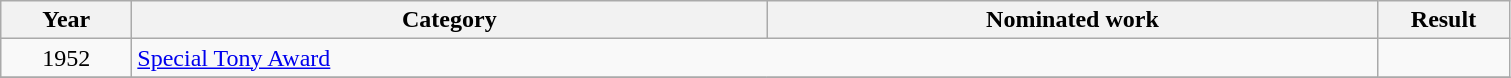<table class=wikitable>
<tr>
<th scope="col" style="width:5em;">Year</th>
<th scope="col" style="width:26em;">Category</th>
<th scope="col" style="width:25em;">Nominated work</th>
<th scope="col" style="width:5em;">Result</th>
</tr>
<tr>
<td style="text-align:center;">1952</td>
<td colspan=2><a href='#'>Special Tony Award</a></td>
<td></td>
</tr>
<tr>
</tr>
</table>
